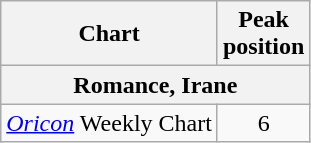<table class="wikitable">
<tr>
<th>Chart</th>
<th>Peak<br>position</th>
</tr>
<tr>
<th colspan="2">Romance, Irane</th>
</tr>
<tr>
<td><em><a href='#'>Oricon</a></em> Weekly Chart</td>
<td align="center">6</td>
</tr>
</table>
